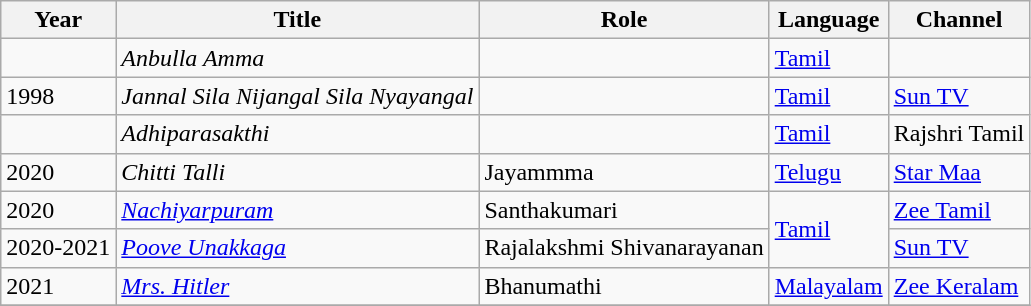<table class="wikitable sortable">
<tr>
<th>Year</th>
<th>Title</th>
<th>Role</th>
<th>Language</th>
<th>Channel</th>
</tr>
<tr>
<td></td>
<td><em>Anbulla Amma</em></td>
<td></td>
<td><a href='#'>Tamil</a></td>
<td></td>
</tr>
<tr>
<td>1998</td>
<td><em>Jannal Sila Nijangal Sila Nyayangal</em></td>
<td></td>
<td><a href='#'>Tamil</a></td>
<td><a href='#'>Sun TV</a></td>
</tr>
<tr>
<td></td>
<td><em>Adhiparasakthi</em></td>
<td></td>
<td><a href='#'>Tamil</a></td>
<td>Rajshri Tamil</td>
</tr>
<tr>
<td>2020</td>
<td><em>Chitti Talli</em></td>
<td>Jayammma</td>
<td><a href='#'>Telugu</a></td>
<td><a href='#'>Star Maa</a></td>
</tr>
<tr>
<td>2020</td>
<td><em><a href='#'>Nachiyarpuram</a></em></td>
<td>Santhakumari</td>
<td rowspan=2><a href='#'>Tamil</a></td>
<td><a href='#'>Zee Tamil</a></td>
</tr>
<tr>
<td>2020-2021</td>
<td><em><a href='#'>Poove Unakkaga</a></em></td>
<td>Rajalakshmi Shivanarayanan</td>
<td><a href='#'>Sun TV</a></td>
</tr>
<tr>
<td>2021</td>
<td><em><a href='#'>Mrs. Hitler</a></em></td>
<td>Bhanumathi</td>
<td><a href='#'>Malayalam</a></td>
<td><a href='#'>Zee Keralam</a></td>
</tr>
<tr>
</tr>
</table>
